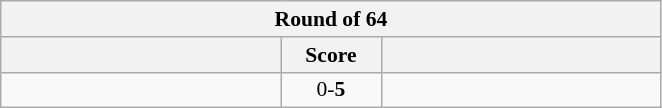<table class="wikitable" style="text-align: center; font-size:90% ">
<tr>
<th colspan=3>Round of 64</th>
</tr>
<tr>
<th align="right" width=180></th>
<th width="60">Score</th>
<th align="left" width=180></th>
</tr>
<tr>
<td align=left></td>
<td align=center>0-<strong>5</strong></td>
<td align=left><strong></strong></td>
</tr>
</table>
